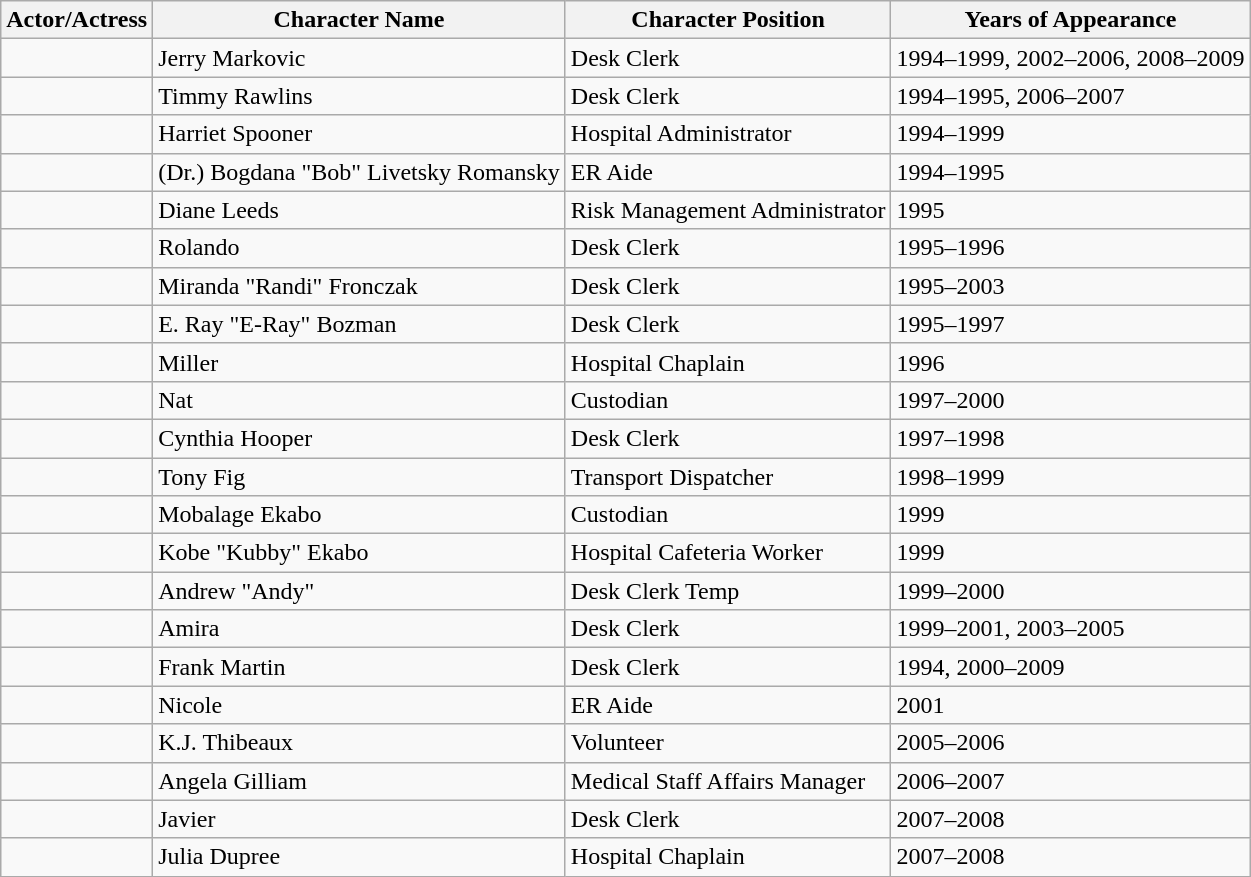<table class="sortable wikitable">
<tr>
<th>Actor/Actress</th>
<th>Character Name</th>
<th>Character Position</th>
<th>Years of Appearance</th>
</tr>
<tr>
<td></td>
<td>Jerry Markovic</td>
<td>Desk Clerk</td>
<td>1994–1999, 2002–2006, 2008–2009</td>
</tr>
<tr>
<td></td>
<td>Timmy Rawlins</td>
<td>Desk Clerk</td>
<td>1994–1995, 2006–2007</td>
</tr>
<tr>
<td></td>
<td>Harriet Spooner</td>
<td>Hospital Administrator</td>
<td>1994–1999</td>
</tr>
<tr>
<td></td>
<td>(Dr.) Bogdana "Bob" Livetsky Romansky</td>
<td>ER Aide</td>
<td>1994–1995</td>
</tr>
<tr>
<td></td>
<td>Diane Leeds</td>
<td>Risk Management Administrator</td>
<td>1995</td>
</tr>
<tr>
<td></td>
<td>Rolando</td>
<td>Desk Clerk</td>
<td>1995–1996</td>
</tr>
<tr>
<td></td>
<td>Miranda "Randi" Fronczak</td>
<td>Desk Clerk</td>
<td>1995–2003</td>
</tr>
<tr>
<td></td>
<td>E. Ray "E-Ray" Bozman</td>
<td>Desk Clerk</td>
<td>1995–1997</td>
</tr>
<tr>
<td></td>
<td>Miller</td>
<td>Hospital Chaplain</td>
<td>1996</td>
</tr>
<tr>
<td></td>
<td>Nat</td>
<td>Custodian</td>
<td>1997–2000</td>
</tr>
<tr>
<td></td>
<td>Cynthia Hooper</td>
<td>Desk Clerk</td>
<td>1997–1998</td>
</tr>
<tr>
<td></td>
<td>Tony Fig</td>
<td>Transport Dispatcher</td>
<td>1998–1999</td>
</tr>
<tr>
<td></td>
<td>Mobalage Ekabo</td>
<td>Custodian</td>
<td>1999</td>
</tr>
<tr>
<td></td>
<td>Kobe "Kubby" Ekabo</td>
<td>Hospital Cafeteria Worker</td>
<td>1999</td>
</tr>
<tr>
<td></td>
<td>Andrew "Andy"</td>
<td>Desk Clerk Temp</td>
<td>1999–2000</td>
</tr>
<tr>
<td></td>
<td>Amira</td>
<td>Desk Clerk</td>
<td>1999–2001, 2003–2005</td>
</tr>
<tr>
<td></td>
<td>Frank Martin</td>
<td>Desk Clerk</td>
<td>1994, 2000–2009</td>
</tr>
<tr>
<td></td>
<td>Nicole</td>
<td>ER Aide</td>
<td>2001</td>
</tr>
<tr>
<td></td>
<td>K.J. Thibeaux</td>
<td>Volunteer</td>
<td>2005–2006</td>
</tr>
<tr>
<td></td>
<td>Angela Gilliam</td>
<td>Medical Staff Affairs Manager</td>
<td>2006–2007</td>
</tr>
<tr>
<td></td>
<td>Javier</td>
<td>Desk Clerk</td>
<td>2007–2008</td>
</tr>
<tr>
<td></td>
<td>Julia Dupree</td>
<td>Hospital Chaplain</td>
<td>2007–2008</td>
</tr>
</table>
